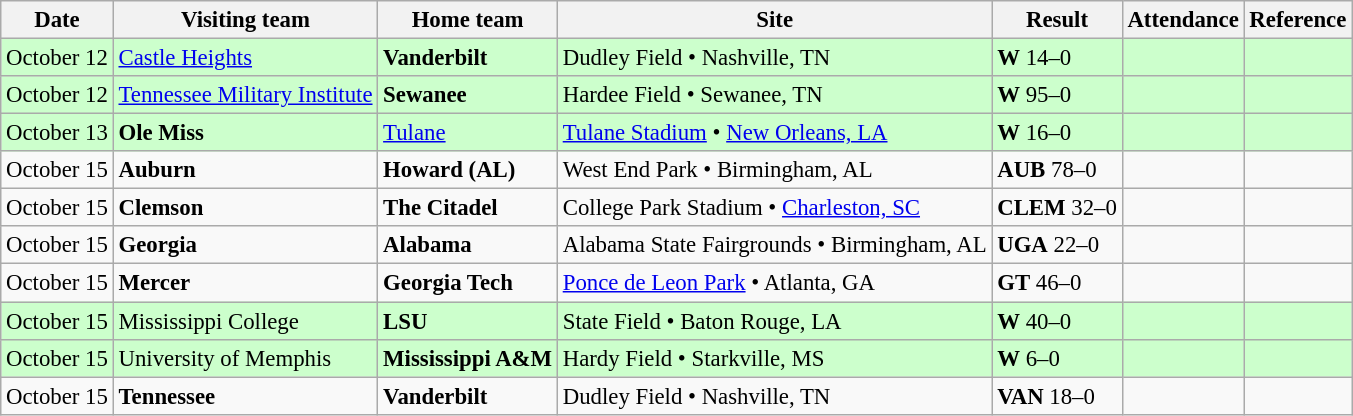<table class="wikitable" style="font-size:95%;">
<tr>
<th>Date</th>
<th>Visiting team</th>
<th>Home team</th>
<th>Site</th>
<th>Result</th>
<th>Attendance</th>
<th class="unsortable">Reference</th>
</tr>
<tr bgcolor=ccffcc>
<td>October 12</td>
<td><a href='#'>Castle Heights</a></td>
<td><strong>Vanderbilt</strong></td>
<td>Dudley Field • Nashville, TN</td>
<td><strong>W</strong> 14–0</td>
<td></td>
<td></td>
</tr>
<tr bgcolor=ccffcc>
<td>October 12</td>
<td><a href='#'>Tennessee Military Institute</a></td>
<td><strong>Sewanee</strong></td>
<td>Hardee Field • Sewanee, TN</td>
<td><strong>W</strong> 95–0</td>
<td></td>
<td></td>
</tr>
<tr bgcolor=ccffcc>
<td>October 13</td>
<td><strong>Ole Miss</strong></td>
<td><a href='#'>Tulane</a></td>
<td><a href='#'>Tulane Stadium</a> • <a href='#'>New Orleans, LA</a></td>
<td><strong>W</strong> 16–0</td>
<td></td>
<td></td>
</tr>
<tr bgcolor=>
<td>October 15</td>
<td><strong>Auburn</strong></td>
<td><strong>Howard (AL)</strong></td>
<td>West End Park • Birmingham, AL</td>
<td><strong>AUB</strong> 78–0</td>
<td></td>
<td></td>
</tr>
<tr bgcolor=>
<td>October 15</td>
<td><strong>Clemson</strong></td>
<td><strong>The Citadel</strong></td>
<td>College Park Stadium • <a href='#'>Charleston, SC</a></td>
<td><strong>CLEM</strong> 32–0</td>
<td></td>
<td></td>
</tr>
<tr bgcolor=>
<td>October 15</td>
<td><strong>Georgia</strong></td>
<td><strong>Alabama</strong></td>
<td>Alabama State Fairgrounds • Birmingham, AL</td>
<td><strong>UGA</strong> 22–0</td>
<td></td>
<td></td>
</tr>
<tr bgcolor=>
<td>October 15</td>
<td><strong>Mercer</strong></td>
<td><strong>Georgia Tech</strong></td>
<td><a href='#'>Ponce de Leon Park</a> • Atlanta, GA</td>
<td><strong>GT</strong> 46–0</td>
<td></td>
<td></td>
</tr>
<tr bgcolor=ccffcc>
<td>October 15</td>
<td>Mississippi College</td>
<td><strong>LSU</strong></td>
<td>State Field • Baton Rouge, LA</td>
<td><strong>W</strong> 40–0</td>
<td></td>
<td></td>
</tr>
<tr bgcolor=ccffcc>
<td>October 15</td>
<td>University of Memphis</td>
<td><strong>Mississippi A&M</strong></td>
<td>Hardy Field • Starkville, MS</td>
<td><strong>W</strong> 6–0</td>
<td></td>
<td></td>
</tr>
<tr bgcolor=>
<td>October 15</td>
<td><strong>Tennessee</strong></td>
<td><strong>Vanderbilt</strong></td>
<td>Dudley Field • Nashville, TN</td>
<td><strong>VAN</strong> 18–0</td>
<td></td>
<td></td>
</tr>
</table>
